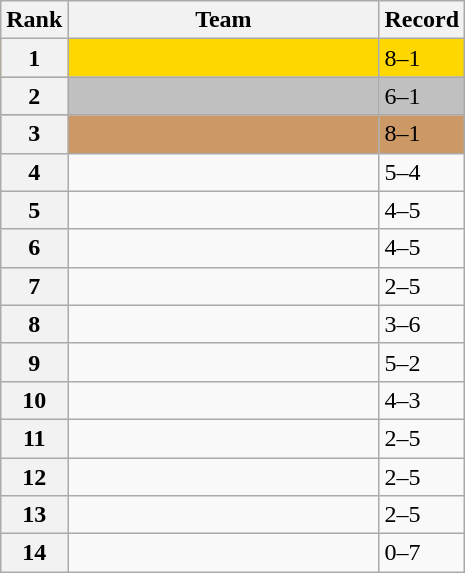<table class="wikitable">
<tr>
<th>Rank</th>
<th width=200px>Team</th>
<th>Record</th>
</tr>
<tr bgcolor=gold>
<th>1</th>
<td></td>
<td>8–1</td>
</tr>
<tr bgcolor=silver>
<th>2</th>
<td></td>
<td>6–1</td>
</tr>
<tr bgcolor=cc9966>
<th>3</th>
<td></td>
<td>8–1</td>
</tr>
<tr>
<th>4</th>
<td></td>
<td>5–4</td>
</tr>
<tr>
<th>5</th>
<td></td>
<td>4–5</td>
</tr>
<tr>
<th>6</th>
<td></td>
<td>4–5</td>
</tr>
<tr>
<th>7</th>
<td></td>
<td>2–5</td>
</tr>
<tr>
<th>8</th>
<td></td>
<td>3–6</td>
</tr>
<tr>
<th>9</th>
<td></td>
<td>5–2</td>
</tr>
<tr>
<th>10</th>
<td></td>
<td>4–3</td>
</tr>
<tr>
<th>11</th>
<td></td>
<td>2–5</td>
</tr>
<tr>
<th>12</th>
<td></td>
<td>2–5</td>
</tr>
<tr>
<th>13</th>
<td></td>
<td>2–5</td>
</tr>
<tr>
<th>14</th>
<td></td>
<td>0–7</td>
</tr>
</table>
